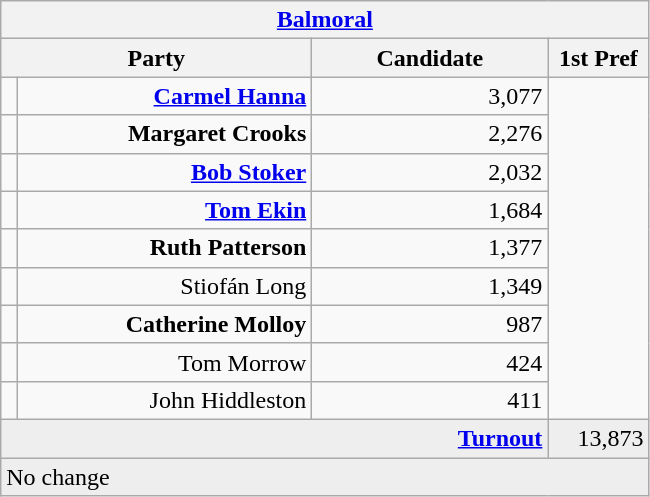<table class="wikitable">
<tr>
<th colspan="4" align="center"><a href='#'>Balmoral</a></th>
</tr>
<tr>
<th colspan="2" align="center" width=200>Party</th>
<th width=150>Candidate</th>
<th width=60>1st Pref</th>
</tr>
<tr>
<td></td>
<td align="right"><strong><a href='#'>Carmel Hanna</a></strong></td>
<td align="right">3,077</td>
</tr>
<tr>
<td></td>
<td align="right"><strong>Margaret Crooks</strong></td>
<td align="right">2,276</td>
</tr>
<tr>
<td></td>
<td align="right"><strong><a href='#'>Bob Stoker</a></strong></td>
<td align="right">2,032</td>
</tr>
<tr>
<td></td>
<td align="right"><strong><a href='#'>Tom Ekin</a></strong></td>
<td align="right">1,684</td>
</tr>
<tr>
<td></td>
<td align="right"><strong>Ruth Patterson</strong></td>
<td align="right">1,377</td>
</tr>
<tr>
<td></td>
<td align="right">Stiofán Long</td>
<td align="right">1,349</td>
</tr>
<tr>
<td></td>
<td align="right"><strong>Catherine Molloy</strong></td>
<td align="right">987</td>
</tr>
<tr>
<td></td>
<td align="right">Tom Morrow</td>
<td align="right">424</td>
</tr>
<tr>
<td></td>
<td align="right">John Hiddleston</td>
<td align="right">411</td>
</tr>
<tr bgcolor="EEEEEE">
<td colspan=3 align="right"><strong><a href='#'>Turnout</a></strong></td>
<td align="right">13,873</td>
</tr>
<tr bgcolor="EEEEEE">
<td colspan=4>No change</td>
</tr>
</table>
